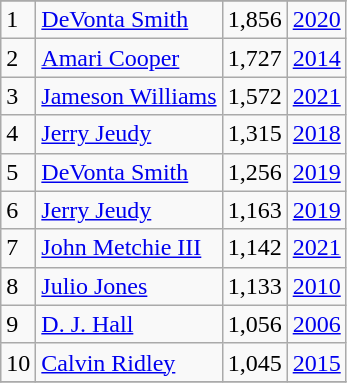<table class="wikitable">
<tr>
</tr>
<tr>
<td>1</td>
<td><a href='#'>DeVonta Smith</a></td>
<td>1,856</td>
<td><a href='#'>2020</a></td>
</tr>
<tr>
<td>2</td>
<td><a href='#'>Amari Cooper</a></td>
<td>1,727</td>
<td><a href='#'>2014</a></td>
</tr>
<tr>
<td>3</td>
<td><a href='#'>Jameson Williams</a></td>
<td>1,572</td>
<td><a href='#'>2021</a></td>
</tr>
<tr>
<td>4</td>
<td><a href='#'>Jerry Jeudy</a></td>
<td>1,315</td>
<td><a href='#'>2018</a></td>
</tr>
<tr>
<td>5</td>
<td><a href='#'>DeVonta Smith</a></td>
<td>1,256</td>
<td><a href='#'>2019</a></td>
</tr>
<tr>
<td>6</td>
<td><a href='#'>Jerry Jeudy</a></td>
<td>1,163</td>
<td><a href='#'>2019</a></td>
</tr>
<tr>
<td>7</td>
<td><a href='#'>John Metchie III</a></td>
<td>1,142</td>
<td><a href='#'>2021</a></td>
</tr>
<tr>
<td>8</td>
<td><a href='#'>Julio Jones</a></td>
<td>1,133</td>
<td><a href='#'>2010</a></td>
</tr>
<tr>
<td>9</td>
<td><a href='#'>D. J. Hall</a></td>
<td>1,056</td>
<td><a href='#'>2006</a></td>
</tr>
<tr>
<td>10</td>
<td><a href='#'>Calvin Ridley</a></td>
<td>1,045</td>
<td><a href='#'>2015</a></td>
</tr>
<tr>
</tr>
</table>
